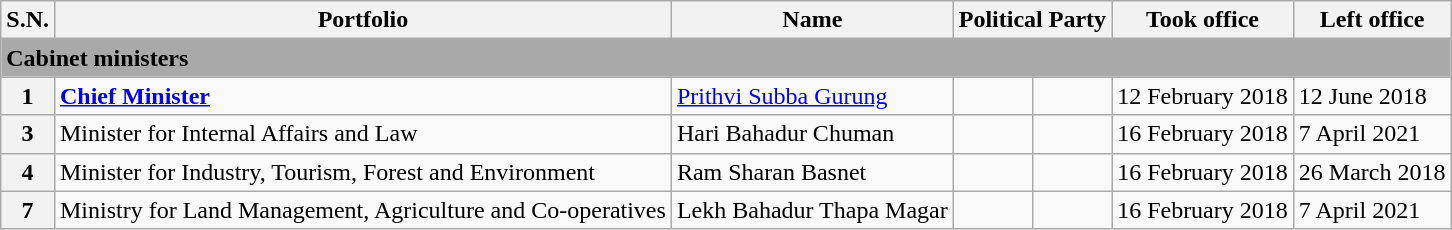<table class="wikitable">
<tr>
<th>S.N.</th>
<th>Portfolio</th>
<th>Name<br></th>
<th colspan="2">Political Party</th>
<th>Took office</th>
<th>Left office</th>
</tr>
<tr>
<td colspan="7" bgcolor="darkgrey"><strong>Cabinet ministers</strong></td>
</tr>
<tr>
<th>1</th>
<td><strong><a href='#'>Chief Minister</a><br></strong></td>
<td><a href='#'>Prithvi Subba Gurung</a><br></td>
<td></td>
<td></td>
<td>12 February 2018</td>
<td>12 June 2018</td>
</tr>
<tr>
<th>3</th>
<td>Minister for Internal Affairs and Law</td>
<td>Hari Bahadur Chuman<br></td>
<td></td>
<td></td>
<td>16 February 2018</td>
<td>7 April 2021</td>
</tr>
<tr>
<th>4</th>
<td>Minister for Industry, Tourism, Forest and Environment</td>
<td>Ram Sharan Basnet<br></td>
<td></td>
<td></td>
<td>16 February 2018</td>
<td>26 March 2018</td>
</tr>
<tr>
<th>7</th>
<td>Ministry for Land Management, Agriculture and Co-operatives</td>
<td>Lekh Bahadur Thapa Magar<br></td>
<td></td>
<td></td>
<td>16 February 2018</td>
<td>7 April 2021</td>
</tr>
</table>
